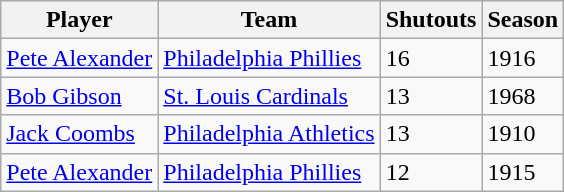<table class="wikitable">
<tr>
<th>Player</th>
<th>Team</th>
<th>Shutouts</th>
<th>Season</th>
</tr>
<tr>
<td><a href='#'>Pete Alexander</a></td>
<td><a href='#'>Philadelphia Phillies</a></td>
<td>16</td>
<td>1916</td>
</tr>
<tr>
<td><a href='#'>Bob Gibson</a></td>
<td><a href='#'>St. Louis Cardinals</a></td>
<td>13</td>
<td>1968</td>
</tr>
<tr>
<td><a href='#'>Jack Coombs</a></td>
<td><a href='#'>Philadelphia Athletics</a></td>
<td>13</td>
<td>1910</td>
</tr>
<tr>
<td><a href='#'>Pete Alexander</a></td>
<td><a href='#'>Philadelphia Phillies</a></td>
<td>12</td>
<td>1915</td>
</tr>
</table>
